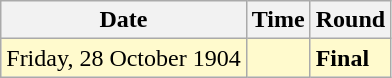<table class="wikitable">
<tr>
<th>Date</th>
<th>Time</th>
<th>Round</th>
</tr>
<tr style=background:lemonchiffon>
<td>Friday, 28 October 1904</td>
<td></td>
<td><strong>Final</strong></td>
</tr>
</table>
